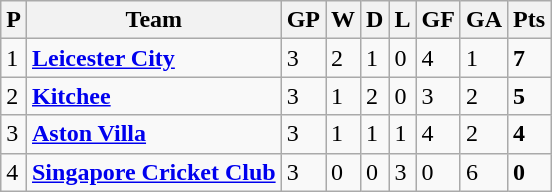<table class="wikitable">
<tr>
<th>P</th>
<th>Team</th>
<th>GP</th>
<th>W</th>
<th>D</th>
<th>L</th>
<th>GF</th>
<th>GA</th>
<th>Pts</th>
</tr>
<tr>
<td>1</td>
<td><a href='#'><strong>Leicester City</strong></a></td>
<td>3</td>
<td>2</td>
<td>1</td>
<td>0</td>
<td>4</td>
<td>1</td>
<td><strong>7</strong></td>
</tr>
<tr>
<td>2</td>
<td><a href='#'><strong>Kitchee</strong></a></td>
<td>3</td>
<td>1</td>
<td>2</td>
<td>0</td>
<td>3</td>
<td>2</td>
<td><strong>5</strong></td>
</tr>
<tr>
<td>3</td>
<td><a href='#'><strong>Aston Villa</strong></a></td>
<td>3</td>
<td>1</td>
<td>1</td>
<td>1</td>
<td>4</td>
<td>2</td>
<td><strong>4</strong></td>
</tr>
<tr>
<td>4</td>
<td><strong><a href='#'>Singapore Cricket Club</a></strong></td>
<td>3</td>
<td>0</td>
<td>0</td>
<td>3</td>
<td>0</td>
<td>6</td>
<td><strong>0</strong></td>
</tr>
</table>
